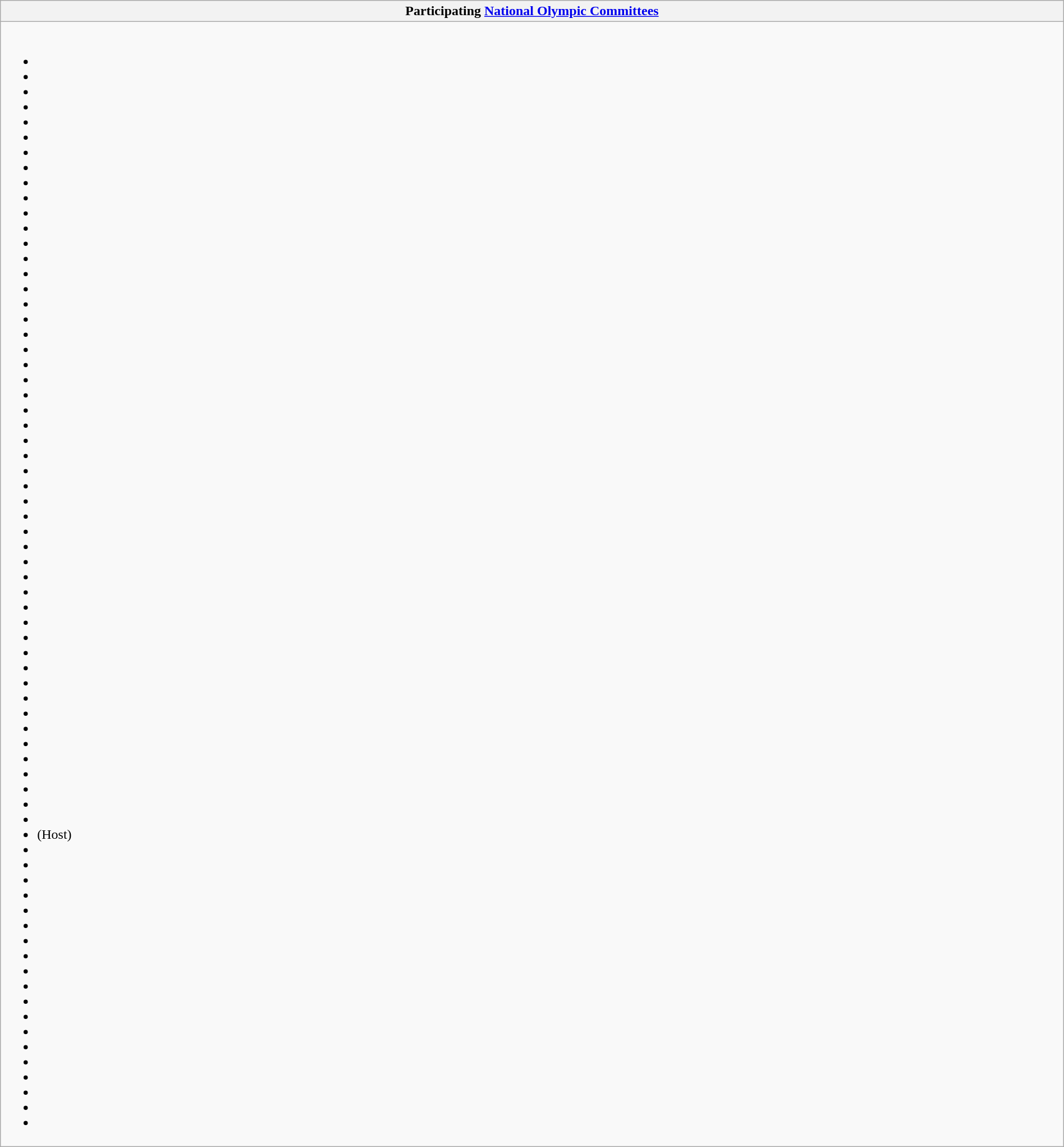<table class="wikitable collapsible" style="width:100%;">
<tr>
<th>Participating <a href='#'>National Olympic Committees</a></th>
</tr>
<tr>
<td><br><ul><li></li><li></li><li></li><li></li><li></li><li></li><li></li><li></li><li></li><li></li><li></li><li></li><li></li><li></li><li></li><li></li><li></li><li></li><li></li><li></li><li></li><li></li><li></li><li></li><li></li><li></li><li></li><li></li><li></li><li></li><li></li><li></li><li></li><li></li><li></li><li></li><li></li><li></li><li></li><li></li><li></li><li></li><li></li><li></li><li></li><li></li><li></li><li></li><li></li><li></li><li></li><li> (Host)</li><li></li><li></li><li></li><li></li><li></li><li></li><li></li><li></li><li></li><li></li><li></li><li></li><li></li><li></li><li></li><li></li><li></li><li></li><li></li></ul></td>
</tr>
</table>
